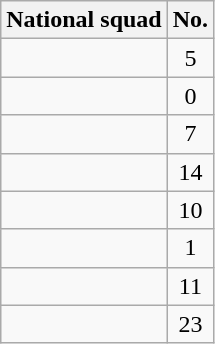<table class="wikitable sortable">
<tr>
<th>National squad</th>
<th>No.</th>
</tr>
<tr>
<td></td>
<td style="text-align:center;">5</td>
</tr>
<tr>
<td></td>
<td style="text-align:center;">0</td>
</tr>
<tr>
<td></td>
<td style="text-align:center;">7</td>
</tr>
<tr>
<td></td>
<td style="text-align:center;">14</td>
</tr>
<tr>
<td></td>
<td style="text-align:center;">10</td>
</tr>
<tr>
<td></td>
<td style="text-align:center;">1</td>
</tr>
<tr>
<td></td>
<td style="text-align:center;">11</td>
</tr>
<tr>
<td></td>
<td style="text-align:center;">23</td>
</tr>
</table>
